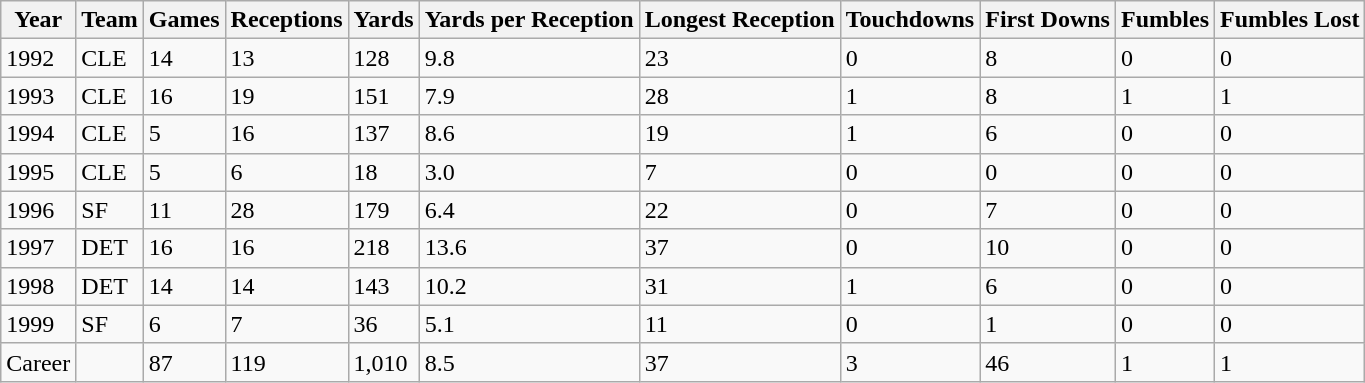<table class="wikitable">
<tr>
<th>Year</th>
<th>Team</th>
<th>Games</th>
<th>Receptions</th>
<th>Yards</th>
<th>Yards per Reception</th>
<th>Longest Reception</th>
<th>Touchdowns</th>
<th>First Downs</th>
<th>Fumbles</th>
<th>Fumbles Lost</th>
</tr>
<tr>
<td>1992</td>
<td>CLE</td>
<td>14</td>
<td>13</td>
<td>128</td>
<td>9.8</td>
<td>23</td>
<td>0</td>
<td>8</td>
<td>0</td>
<td>0</td>
</tr>
<tr>
<td>1993</td>
<td>CLE</td>
<td>16</td>
<td>19</td>
<td>151</td>
<td>7.9</td>
<td>28</td>
<td>1</td>
<td>8</td>
<td>1</td>
<td>1</td>
</tr>
<tr>
<td>1994</td>
<td>CLE</td>
<td>5</td>
<td>16</td>
<td>137</td>
<td>8.6</td>
<td>19</td>
<td>1</td>
<td>6</td>
<td>0</td>
<td>0</td>
</tr>
<tr>
<td>1995</td>
<td>CLE</td>
<td>5</td>
<td>6</td>
<td>18</td>
<td>3.0</td>
<td>7</td>
<td>0</td>
<td>0</td>
<td>0</td>
<td>0</td>
</tr>
<tr>
<td>1996</td>
<td>SF</td>
<td>11</td>
<td>28</td>
<td>179</td>
<td>6.4</td>
<td>22</td>
<td>0</td>
<td>7</td>
<td>0</td>
<td>0</td>
</tr>
<tr>
<td>1997</td>
<td>DET</td>
<td>16</td>
<td>16</td>
<td>218</td>
<td>13.6</td>
<td>37</td>
<td>0</td>
<td>10</td>
<td>0</td>
<td>0</td>
</tr>
<tr>
<td>1998</td>
<td>DET</td>
<td>14</td>
<td>14</td>
<td>143</td>
<td>10.2</td>
<td>31</td>
<td>1</td>
<td>6</td>
<td>0</td>
<td>0</td>
</tr>
<tr>
<td>1999</td>
<td>SF</td>
<td>6</td>
<td>7</td>
<td>36</td>
<td>5.1</td>
<td>11</td>
<td>0</td>
<td>1</td>
<td>0</td>
<td>0</td>
</tr>
<tr>
<td>Career</td>
<td></td>
<td>87</td>
<td>119</td>
<td>1,010</td>
<td>8.5</td>
<td>37</td>
<td>3</td>
<td>46</td>
<td>1</td>
<td>1</td>
</tr>
</table>
